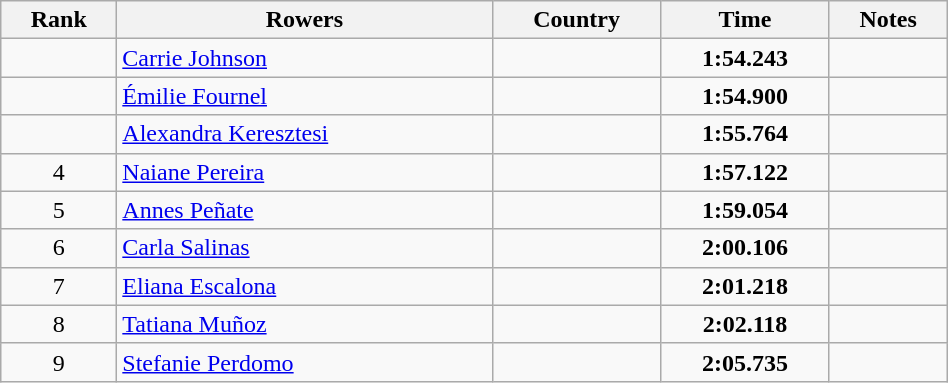<table class="wikitable" width=50% style="text-align:center">
<tr>
<th>Rank</th>
<th>Rowers</th>
<th>Country</th>
<th>Time</th>
<th>Notes</th>
</tr>
<tr>
<td></td>
<td align=left><a href='#'>Carrie Johnson</a></td>
<td align=left></td>
<td><strong>1:54.243</strong></td>
<td></td>
</tr>
<tr>
<td></td>
<td align=left><a href='#'>Émilie Fournel</a></td>
<td align=left></td>
<td><strong>1:54.900</strong></td>
<td></td>
</tr>
<tr>
<td></td>
<td align=left><a href='#'>Alexandra Keresztesi</a></td>
<td align=left></td>
<td><strong>1:55.764</strong></td>
<td></td>
</tr>
<tr>
<td>4</td>
<td align=left><a href='#'>Naiane Pereira</a></td>
<td align=left></td>
<td><strong>1:57.122</strong></td>
<td></td>
</tr>
<tr>
<td>5</td>
<td align=left><a href='#'>Annes Peñate</a></td>
<td align=left></td>
<td><strong>1:59.054</strong></td>
<td></td>
</tr>
<tr>
<td>6</td>
<td align=left><a href='#'>Carla Salinas</a></td>
<td align=left></td>
<td><strong>2:00.106</strong></td>
<td></td>
</tr>
<tr>
<td>7</td>
<td align=left><a href='#'>Eliana Escalona</a></td>
<td align=left></td>
<td><strong>2:01.218</strong></td>
<td></td>
</tr>
<tr>
<td>8</td>
<td align=left><a href='#'>Tatiana Muñoz</a></td>
<td align=left></td>
<td><strong>2:02.118</strong></td>
<td></td>
</tr>
<tr>
<td>9</td>
<td align=left><a href='#'>Stefanie Perdomo</a></td>
<td align=left></td>
<td><strong>2:05.735</strong></td>
<td></td>
</tr>
</table>
